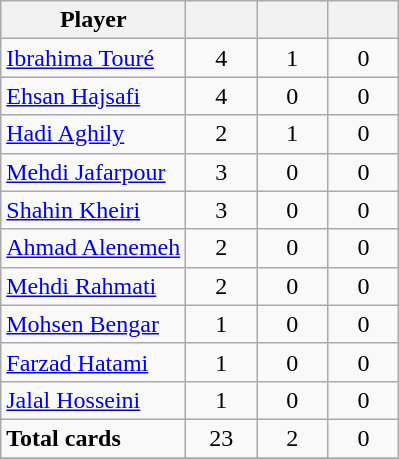<table class="wikitable" style="text-align: center;">
<tr>
<th wight=200>Player</th>
<th width=40></th>
<th width=40> </th>
<th width=40></th>
</tr>
<tr>
<td style="text-align:left"> <a href='#'>Ibrahima Touré</a></td>
<td>4</td>
<td>1</td>
<td>0</td>
</tr>
<tr>
<td style="text-align:left"> <a href='#'>Ehsan Hajsafi</a></td>
<td>4</td>
<td>0</td>
<td>0</td>
</tr>
<tr>
<td style="text-align:left"> <a href='#'>Hadi Aghily</a></td>
<td>2</td>
<td>1</td>
<td>0</td>
</tr>
<tr>
<td style="text-align:left"> <a href='#'>Mehdi Jafarpour</a></td>
<td>3</td>
<td>0</td>
<td>0</td>
</tr>
<tr>
<td style="text-align:left"> <a href='#'>Shahin Kheiri</a></td>
<td>3</td>
<td>0</td>
<td>0</td>
</tr>
<tr>
<td style="text-align:left"> <a href='#'>Ahmad Alenemeh</a></td>
<td>2</td>
<td>0</td>
<td>0</td>
</tr>
<tr>
<td style="text-align:left"> <a href='#'>Mehdi Rahmati</a></td>
<td>2</td>
<td>0</td>
<td>0</td>
</tr>
<tr>
<td style="text-align:left"> <a href='#'>Mohsen Bengar</a></td>
<td>1</td>
<td>0</td>
<td>0</td>
</tr>
<tr>
<td style="text-align:left"> <a href='#'>Farzad Hatami</a></td>
<td>1</td>
<td>0</td>
<td>0</td>
</tr>
<tr>
<td style="text-align:left"> <a href='#'>Jalal Hosseini</a></td>
<td>1</td>
<td>0</td>
<td>0</td>
</tr>
<tr>
<td style="text-align:left"><strong>Total cards</strong></td>
<td>23</td>
<td>2</td>
<td>0</td>
</tr>
<tr>
</tr>
</table>
